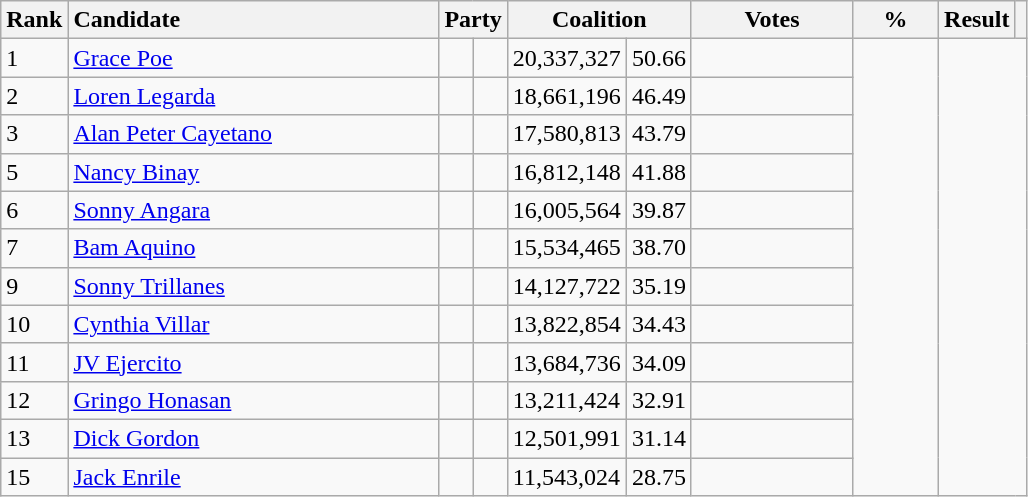<table class="wikitable">
<tr>
<th width="5px">Rank</th>
<th style="text-align:left;width: 15em">Candidate</th>
<th colspan="2">Party</th>
<th colspan="2">Coalition</th>
<th width="100px">Votes</th>
<th width="50px">%</th>
<th>Result</th>
<th></th>
</tr>
<tr>
<td>1</td>
<td width="200px" style="text-align:left;"><a href='#'>Grace Poe </a></td>
<td></td>
<td></td>
<td>20,337,327</td>
<td>50.66</td>
<td></td>
<td rowspan="12"></td>
</tr>
<tr>
<td>2</td>
<td width="200px" style="text-align:left;"><a href='#'>Loren Legarda</a></td>
<td></td>
<td></td>
<td>18,661,196</td>
<td>46.49</td>
<td></td>
</tr>
<tr>
<td>3</td>
<td width="200px" style="text-align:left;"><a href='#'>Alan Peter Cayetano</a></td>
<td></td>
<td></td>
<td>17,580,813</td>
<td>43.79</td>
<td></td>
</tr>
<tr>
<td>5</td>
<td width="200px" style="text-align:left;"><a href='#'>Nancy Binay</a></td>
<td></td>
<td></td>
<td>16,812,148</td>
<td>41.88</td>
<td></td>
</tr>
<tr>
<td>6</td>
<td width="200px" style="text-align:left;"><a href='#'>Sonny Angara</a></td>
<td></td>
<td></td>
<td>16,005,564</td>
<td>39.87</td>
<td></td>
</tr>
<tr>
<td>7</td>
<td width="200px" style="text-align:left;"><a href='#'>Bam Aquino</a></td>
<td></td>
<td></td>
<td>15,534,465</td>
<td>38.70</td>
<td></td>
</tr>
<tr>
<td>9</td>
<td width="200px" style="text-align:left;"><a href='#'>Sonny Trillanes</a></td>
<td></td>
<td></td>
<td>14,127,722</td>
<td>35.19</td>
<td></td>
</tr>
<tr>
<td>10</td>
<td width="200px" style="text-align:left;"><a href='#'>Cynthia Villar</a></td>
<td></td>
<td></td>
<td>13,822,854</td>
<td>34.43</td>
<td></td>
</tr>
<tr>
<td>11</td>
<td width="200px" style="text-align:left;"><a href='#'>JV Ejercito</a></td>
<td></td>
<td></td>
<td>13,684,736</td>
<td>34.09</td>
<td></td>
</tr>
<tr>
<td>12</td>
<td width="200px" style="text-align:left;"><a href='#'>Gringo Honasan</a></td>
<td></td>
<td></td>
<td>13,211,424</td>
<td>32.91</td>
<td></td>
</tr>
<tr>
<td>13</td>
<td width="200px" style="text-align:left;"><a href='#'>Dick Gordon</a></td>
<td></td>
<td></td>
<td>12,501,991</td>
<td>31.14</td>
<td></td>
</tr>
<tr>
<td>15</td>
<td width="200px" style="text-align:left;"><a href='#'>Jack Enrile</a></td>
<td></td>
<td></td>
<td>11,543,024</td>
<td>28.75</td>
<td></td>
</tr>
</table>
